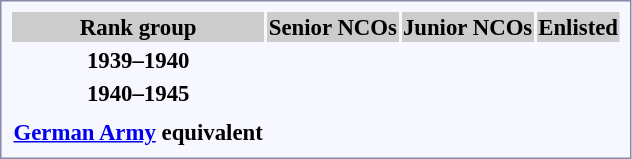<table style="border:1px solid #8888aa; background-color:#f7f8ff; padding:5px; font-size:95%; margin: 0px 12px 12px 0px; text-align:center;">
<tr bgcolor="#CCCCCC">
<th>Rank group</th>
<th colspan=3>Senior NCOs</th>
<th colspan=4>Junior NCOs</th>
<th>Enlisted</th>
</tr>
<tr>
<td rowspan=2><strong>1939–1940</strong></td>
<td></td>
<td></td>
<td></td>
<td></td>
<td></td>
<td></td>
<td></td>
<td></td>
</tr>
<tr style="text-align:center;">
<td></td>
<td></td>
<td></td>
<td colspan=4></td>
<td></td>
</tr>
<tr>
<td rowspan=2><strong>1940–1945</strong></td>
<td></td>
<td></td>
<td></td>
<td></td>
<td></td>
<td></td>
<td></td>
<td></td>
</tr>
<tr>
<td></td>
<td></td>
<td></td>
<td></td>
<td></td>
<td></td>
<td></td>
<td></td>
</tr>
<tr>
<td colspan=9></td>
</tr>
<tr>
<td><strong><a href='#'>German Army</a> equivalent</strong></td>
<td></td>
<td></td>
<td></td>
<td></td>
<td></td>
<td></td>
<td></td>
<td></td>
</tr>
</table>
